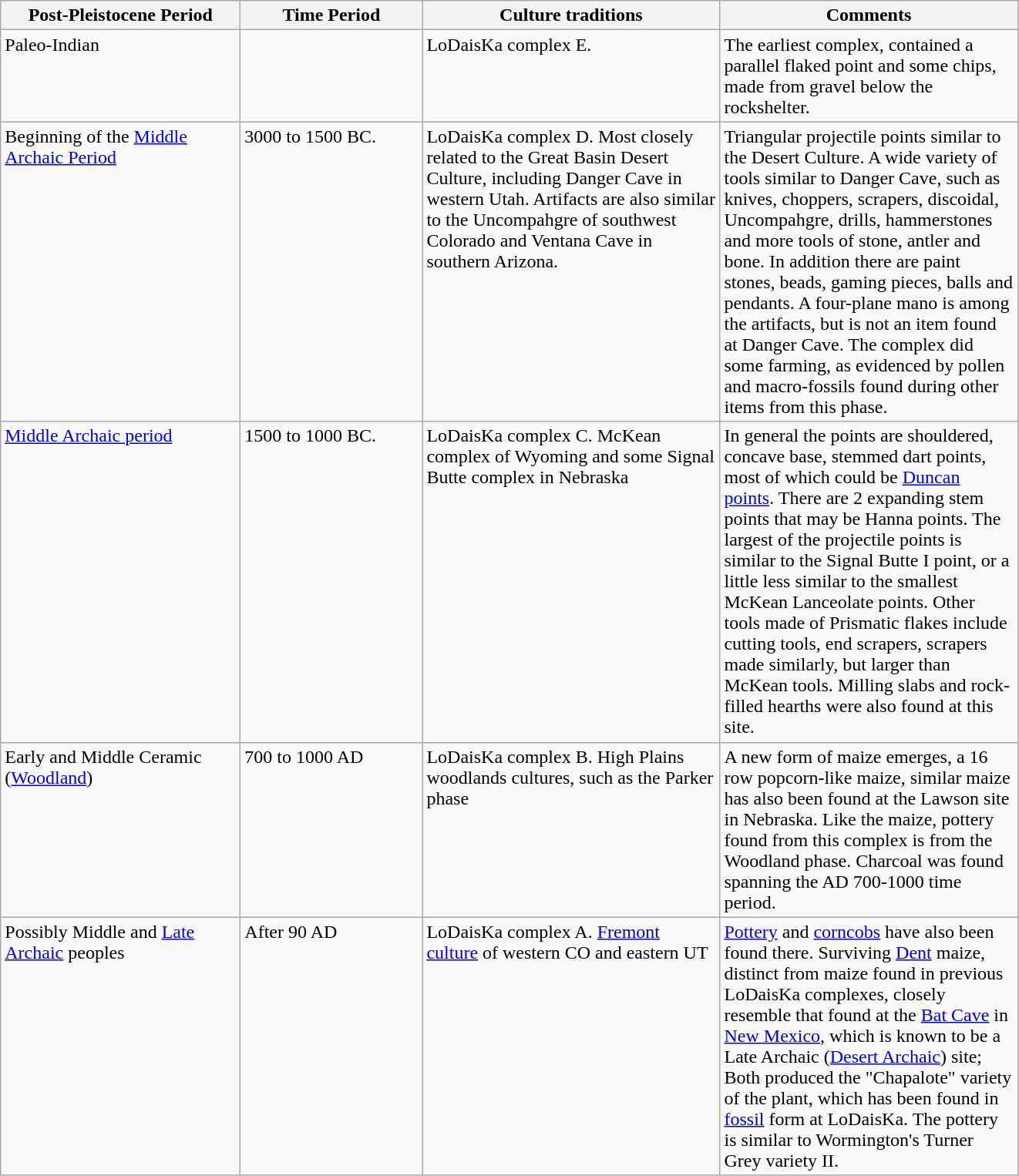<table class="wikitable">
<tr>
<th scope="col" width="200">Post-Pleistocene Period</th>
<th scope="col" width="150">Time Period</th>
<th scope="col" width="250">Culture traditions</th>
<th scope="col" width="250">Comments</th>
</tr>
<tr valign="top">
<td>Paleo-Indian</td>
<td></td>
<td>LoDaisKa complex E.</td>
<td>The earliest complex, contained a parallel flaked point and some chips, made from gravel below the rockshelter.</td>
</tr>
<tr valign="top">
<td>Beginning of the <a href='#'>Middle Archaic Period</a></td>
<td>3000 to 1500 BC.</td>
<td>LoDaisKa complex D. Most closely related to the Great Basin Desert Culture, including Danger Cave in western Utah.  Artifacts are also similar to the Uncompahgre of southwest Colorado and Ventana Cave in southern Arizona.</td>
<td>Triangular projectile points similar to the Desert Culture.  A wide variety of tools similar to Danger Cave, such as knives, choppers, scrapers, discoidal, Uncompahgre, drills, hammerstones and more tools of stone, antler and bone.  In addition there are paint stones, beads, gaming pieces, balls and pendants.  A four-plane mano is among the artifacts, but is not an item found at Danger Cave.  The complex did some farming, as evidenced by pollen and macro-fossils found during other items from this phase.</td>
</tr>
<tr valign="top">
<td><a href='#'>Middle Archaic period</a></td>
<td>1500 to 1000 BC.</td>
<td>LoDaisKa complex C. McKean complex of Wyoming and some Signal Butte complex in Nebraska</td>
<td>In general the points are shouldered, concave base, stemmed dart points, most of which could be <a href='#'>Duncan points</a>.  There are 2 expanding stem points that may be Hanna points.  The largest of the projectile points is similar to the Signal Butte I point, or a little less similar to the smallest McKean Lanceolate points.  Other tools made of Prismatic flakes include cutting tools, end scrapers, scrapers made similarly, but larger than McKean tools. Milling slabs and rock-filled hearths were also found at this site.</td>
</tr>
<tr valign="top">
<td>Early and Middle Ceramic (<a href='#'>Woodland</a>)</td>
<td>700 to 1000 AD</td>
<td>LoDaisKa complex B. High Plains woodlands cultures, such as the Parker phase</td>
<td>A new form of maize emerges, a 16 row popcorn-like maize, similar maize has also been found at the Lawson site in Nebraska.  Like the maize, pottery found from this complex is from the Woodland phase. Charcoal was found spanning the AD 700-1000 time period.</td>
</tr>
<tr valign="top">
<td>Possibly Middle and <a href='#'>Late Archaic</a> peoples</td>
<td>After 90 AD</td>
<td>LoDaisKa complex A. <a href='#'>Fremont culture</a> of western CO and eastern UT</td>
<td><a href='#'>Pottery</a> and <a href='#'>corncobs</a> have also been found there. Surviving <a href='#'>Dent</a> maize, distinct from maize found in previous LoDaisKa complexes, closely resemble that found at the <a href='#'>Bat Cave</a> in <a href='#'>New Mexico</a>, which is known to be a Late Archaic (<a href='#'>Desert Archaic</a>) site; Both produced the "Chapalote" variety of the plant, which has been found in <a href='#'>fossil</a> form at LoDaisKa.  The pottery is similar to Wormington's Turner Grey variety II.</td>
</tr>
</table>
